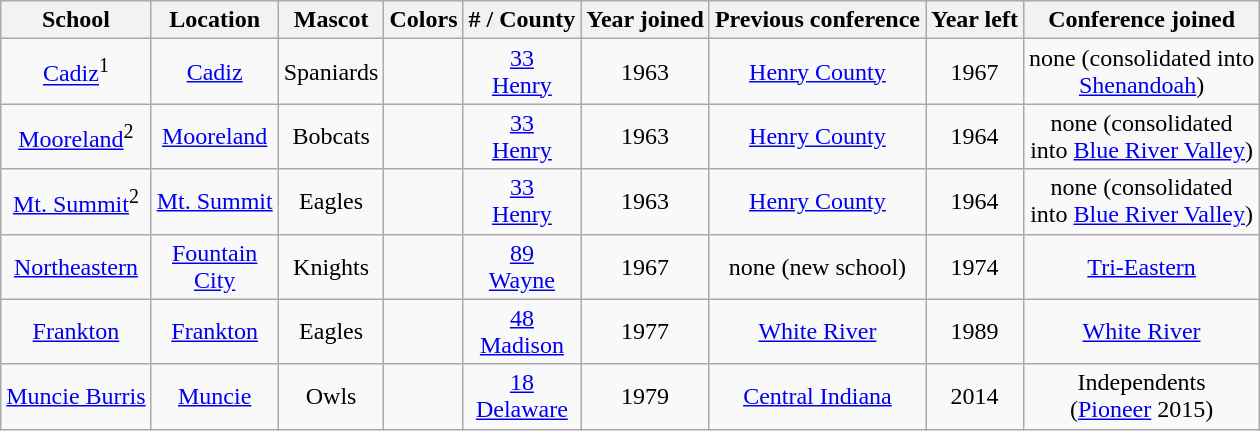<table class="wikitable" style="text-align:center">
<tr>
<th>School</th>
<th>Location</th>
<th>Mascot</th>
<th>Colors</th>
<th># / County</th>
<th>Year joined</th>
<th>Previous conference</th>
<th>Year left</th>
<th>Conference joined</th>
</tr>
<tr>
<td><a href='#'>Cadiz</a><sup>1</sup></td>
<td><a href='#'>Cadiz</a></td>
<td>Spaniards</td>
<td> </td>
<td><a href='#'>33<br>Henry</a></td>
<td>1963</td>
<td><a href='#'>Henry County</a></td>
<td>1967</td>
<td>none (consolidated into<br><a href='#'>Shenandoah</a>)</td>
</tr>
<tr>
<td><a href='#'>Mooreland</a><sup>2</sup></td>
<td><a href='#'>Mooreland</a></td>
<td>Bobcats</td>
<td> </td>
<td><a href='#'>33<br>Henry</a></td>
<td>1963</td>
<td><a href='#'>Henry County</a></td>
<td>1964</td>
<td>none (consolidated<br>into <a href='#'>Blue River Valley</a>)</td>
</tr>
<tr>
<td><a href='#'>Mt. Summit</a><sup>2</sup></td>
<td><a href='#'>Mt. Summit</a></td>
<td>Eagles</td>
<td> </td>
<td><a href='#'>33<br>Henry</a></td>
<td>1963</td>
<td><a href='#'>Henry County</a></td>
<td>1964</td>
<td>none (consolidated<br>into <a href='#'>Blue River Valley</a>)</td>
</tr>
<tr>
<td><a href='#'>Northeastern</a></td>
<td><a href='#'>Fountain <br> City</a></td>
<td>Knights</td>
<td>  </td>
<td><a href='#'>89 <br> Wayne</a></td>
<td>1967</td>
<td>none (new school)</td>
<td>1974</td>
<td><a href='#'>Tri-Eastern</a></td>
</tr>
<tr>
<td><a href='#'>Frankton</a></td>
<td><a href='#'>Frankton</a></td>
<td>Eagles</td>
<td> </td>
<td><a href='#'>48 <br> Madison</a></td>
<td>1977</td>
<td><a href='#'>White River</a></td>
<td>1989</td>
<td><a href='#'>White River</a></td>
</tr>
<tr>
<td><a href='#'>Muncie Burris</a></td>
<td><a href='#'>Muncie</a></td>
<td>Owls</td>
<td>  </td>
<td><a href='#'>18 <br> Delaware</a></td>
<td>1979</td>
<td><a href='#'>Central Indiana</a></td>
<td>2014</td>
<td>Independents<br>(<a href='#'>Pioneer</a> 2015)</td>
</tr>
</table>
